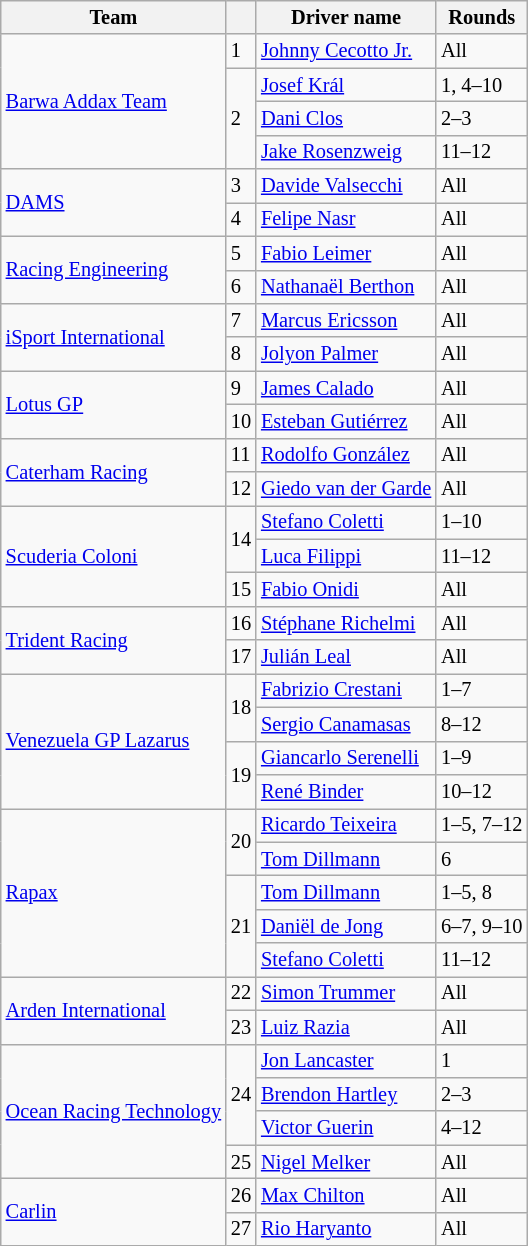<table class="wikitable" style="font-size: 85%">
<tr>
<th>Team</th>
<th></th>
<th>Driver name</th>
<th>Rounds</th>
</tr>
<tr>
<td rowspan=4> <a href='#'>Barwa Addax Team</a></td>
<td>1</td>
<td> <a href='#'>Johnny Cecotto Jr.</a></td>
<td>All</td>
</tr>
<tr>
<td rowspan=3>2</td>
<td> <a href='#'>Josef Král</a></td>
<td>1, 4–10</td>
</tr>
<tr>
<td> <a href='#'>Dani Clos</a></td>
<td>2–3</td>
</tr>
<tr>
<td> <a href='#'>Jake Rosenzweig</a></td>
<td>11–12</td>
</tr>
<tr>
<td rowspan=2> <a href='#'>DAMS</a></td>
<td>3</td>
<td> <a href='#'>Davide Valsecchi</a></td>
<td>All</td>
</tr>
<tr>
<td>4</td>
<td> <a href='#'>Felipe Nasr</a></td>
<td>All</td>
</tr>
<tr>
<td rowspan=2> <a href='#'>Racing Engineering</a></td>
<td>5</td>
<td> <a href='#'>Fabio Leimer</a></td>
<td>All</td>
</tr>
<tr>
<td>6</td>
<td> <a href='#'>Nathanaël Berthon</a></td>
<td>All</td>
</tr>
<tr>
<td rowspan=2> <a href='#'>iSport International</a></td>
<td>7</td>
<td> <a href='#'>Marcus Ericsson</a></td>
<td>All</td>
</tr>
<tr>
<td>8</td>
<td> <a href='#'>Jolyon Palmer</a></td>
<td>All</td>
</tr>
<tr>
<td rowspan=2> <a href='#'>Lotus GP</a></td>
<td>9</td>
<td> <a href='#'>James Calado</a></td>
<td>All</td>
</tr>
<tr>
<td>10</td>
<td> <a href='#'>Esteban Gutiérrez</a></td>
<td>All</td>
</tr>
<tr>
<td rowspan=2> <a href='#'>Caterham Racing</a></td>
<td>11</td>
<td> <a href='#'>Rodolfo González</a></td>
<td>All</td>
</tr>
<tr>
<td>12</td>
<td> <a href='#'>Giedo van der Garde</a></td>
<td>All</td>
</tr>
<tr>
<td rowspan=3> <a href='#'>Scuderia Coloni</a></td>
<td rowspan=2>14</td>
<td> <a href='#'>Stefano Coletti</a></td>
<td>1–10</td>
</tr>
<tr>
<td> <a href='#'>Luca Filippi</a></td>
<td>11–12</td>
</tr>
<tr>
<td>15</td>
<td> <a href='#'>Fabio Onidi</a></td>
<td>All</td>
</tr>
<tr>
<td rowspan=2> <a href='#'>Trident Racing</a></td>
<td>16</td>
<td> <a href='#'>Stéphane Richelmi</a></td>
<td>All</td>
</tr>
<tr>
<td>17</td>
<td> <a href='#'>Julián Leal</a></td>
<td>All</td>
</tr>
<tr>
<td rowspan=4> <a href='#'>Venezuela GP Lazarus</a></td>
<td rowspan=2>18</td>
<td> <a href='#'>Fabrizio Crestani</a></td>
<td>1–7</td>
</tr>
<tr>
<td> <a href='#'>Sergio Canamasas</a></td>
<td>8–12</td>
</tr>
<tr>
<td rowspan=2>19</td>
<td> <a href='#'>Giancarlo Serenelli</a></td>
<td>1–9</td>
</tr>
<tr>
<td> <a href='#'>René Binder</a></td>
<td>10–12</td>
</tr>
<tr>
<td rowspan=5> <a href='#'>Rapax</a></td>
<td rowspan=2>20</td>
<td> <a href='#'>Ricardo Teixeira</a> </td>
<td>1–5, 7–12</td>
</tr>
<tr>
<td> <a href='#'>Tom Dillmann</a></td>
<td>6</td>
</tr>
<tr>
<td rowspan=3>21</td>
<td> <a href='#'>Tom Dillmann</a></td>
<td>1–5, 8</td>
</tr>
<tr>
<td> <a href='#'>Daniël de Jong</a></td>
<td>6–7, 9–10</td>
</tr>
<tr>
<td> <a href='#'>Stefano Coletti</a></td>
<td>11–12</td>
</tr>
<tr>
<td rowspan=2> <a href='#'>Arden International</a></td>
<td>22</td>
<td> <a href='#'>Simon Trummer</a></td>
<td>All</td>
</tr>
<tr>
<td>23</td>
<td> <a href='#'>Luiz Razia</a></td>
<td>All</td>
</tr>
<tr>
<td rowspan=4> <a href='#'>Ocean Racing Technology</a></td>
<td rowspan=3>24</td>
<td> <a href='#'>Jon Lancaster</a></td>
<td>1</td>
</tr>
<tr>
<td> <a href='#'>Brendon Hartley</a></td>
<td>2–3</td>
</tr>
<tr>
<td> <a href='#'>Victor Guerin</a></td>
<td>4–12</td>
</tr>
<tr>
<td>25</td>
<td> <a href='#'>Nigel Melker</a></td>
<td>All</td>
</tr>
<tr>
<td rowspan=2> <a href='#'>Carlin</a></td>
<td>26</td>
<td> <a href='#'>Max Chilton</a></td>
<td>All</td>
</tr>
<tr>
<td>27</td>
<td> <a href='#'>Rio Haryanto</a></td>
<td>All</td>
</tr>
</table>
